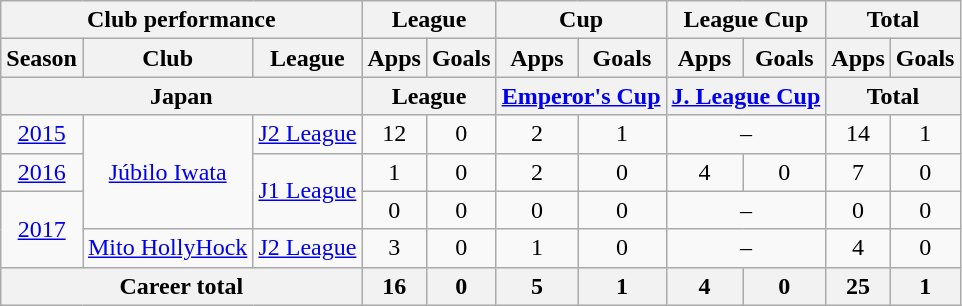<table class="wikitable" style="text-align:center">
<tr>
<th colspan=3>Club performance</th>
<th colspan=2>League</th>
<th colspan=2>Cup</th>
<th colspan=2>League Cup</th>
<th colspan=2>Total</th>
</tr>
<tr>
<th>Season</th>
<th>Club</th>
<th>League</th>
<th>Apps</th>
<th>Goals</th>
<th>Apps</th>
<th>Goals</th>
<th>Apps</th>
<th>Goals</th>
<th>Apps</th>
<th>Goals</th>
</tr>
<tr>
<th colspan=3>Japan</th>
<th colspan=2>League</th>
<th colspan=2><a href='#'>Emperor's Cup</a></th>
<th colspan=2><a href='#'>J. League Cup</a></th>
<th colspan=2>Total</th>
</tr>
<tr>
<td><a href='#'>2015</a></td>
<td rowspan="3"><a href='#'>Júbilo Iwata</a></td>
<td rowspan="1"><a href='#'>J2 League</a></td>
<td>12</td>
<td>0</td>
<td>2</td>
<td>1</td>
<td colspan="2">–</td>
<td>14</td>
<td>1</td>
</tr>
<tr>
<td><a href='#'>2016</a></td>
<td rowspan="2"><a href='#'>J1 League</a></td>
<td>1</td>
<td>0</td>
<td>2</td>
<td>0</td>
<td>4</td>
<td>0</td>
<td>7</td>
<td>0</td>
</tr>
<tr>
<td rowspan="2"><a href='#'>2017</a></td>
<td>0</td>
<td>0</td>
<td>0</td>
<td>0</td>
<td colspan="2">–</td>
<td>0</td>
<td>0</td>
</tr>
<tr>
<td><a href='#'>Mito HollyHock</a></td>
<td><a href='#'>J2 League</a></td>
<td>3</td>
<td>0</td>
<td>1</td>
<td>0</td>
<td colspan="2">–</td>
<td>4</td>
<td>0</td>
</tr>
<tr>
<th colspan=3>Career total</th>
<th>16</th>
<th>0</th>
<th>5</th>
<th>1</th>
<th>4</th>
<th>0</th>
<th>25</th>
<th>1</th>
</tr>
</table>
